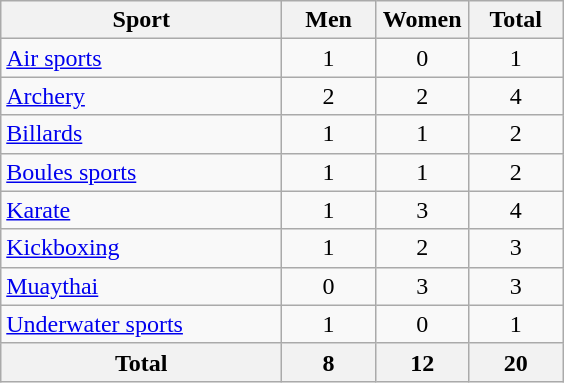<table class="wikitable sortable" style="text-align:center;">
<tr>
<th width=180>Sport</th>
<th width=55>Men</th>
<th width=55>Women</th>
<th width=55>Total</th>
</tr>
<tr>
<td align=left><a href='#'>Air sports</a></td>
<td>1</td>
<td>0</td>
<td>1</td>
</tr>
<tr>
<td align=left><a href='#'>Archery</a></td>
<td>2</td>
<td>2</td>
<td>4</td>
</tr>
<tr>
<td align=left><a href='#'>Billards</a></td>
<td>1</td>
<td>1</td>
<td>2</td>
</tr>
<tr>
<td align=left><a href='#'>Boules sports</a></td>
<td>1</td>
<td>1</td>
<td>2</td>
</tr>
<tr>
<td align=left><a href='#'>Karate</a></td>
<td>1</td>
<td>3</td>
<td>4</td>
</tr>
<tr>
<td align=left><a href='#'>Kickboxing</a></td>
<td>1</td>
<td>2</td>
<td>3</td>
</tr>
<tr>
<td align=left><a href='#'>Muaythai</a></td>
<td>0</td>
<td>3</td>
<td>3</td>
</tr>
<tr>
<td align=left><a href='#'>Underwater sports</a></td>
<td>1</td>
<td>0</td>
<td>1</td>
</tr>
<tr>
<th>Total</th>
<th>8</th>
<th>12</th>
<th>20</th>
</tr>
</table>
